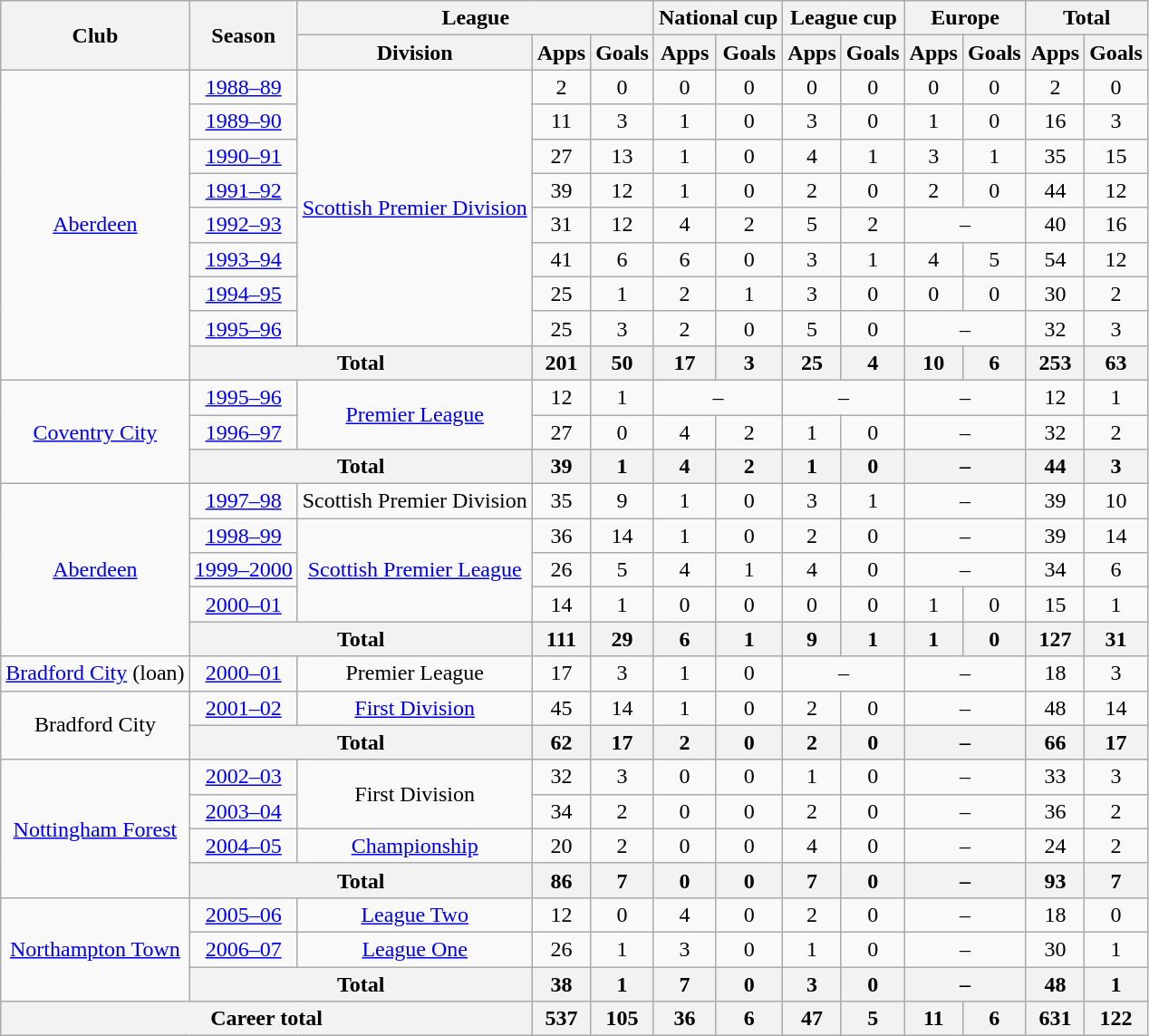<table class="wikitable" style="text-align:center">
<tr>
<th rowspan="2">Club</th>
<th rowspan="2">Season</th>
<th colspan="3">League</th>
<th colspan="2">National cup</th>
<th colspan="2">League cup</th>
<th colspan="2">Europe</th>
<th colspan="2">Total</th>
</tr>
<tr>
<th>Division</th>
<th>Apps</th>
<th>Goals</th>
<th>Apps</th>
<th>Goals</th>
<th>Apps</th>
<th>Goals</th>
<th>Apps</th>
<th>Goals</th>
<th>Apps</th>
<th>Goals</th>
</tr>
<tr>
<td rowspan="9"><a href='#'>Aberdeen</a></td>
<td><a href='#'>1988–89</a></td>
<td rowspan="8"><a href='#'>Scottish Premier Division</a></td>
<td>2</td>
<td>0</td>
<td>0</td>
<td>0</td>
<td>0</td>
<td>0</td>
<td>0</td>
<td>0</td>
<td>2</td>
<td>0</td>
</tr>
<tr>
<td><a href='#'>1989–90</a></td>
<td>11</td>
<td>3</td>
<td>1</td>
<td>0</td>
<td>3</td>
<td>0</td>
<td>1</td>
<td>0</td>
<td>16</td>
<td>3</td>
</tr>
<tr>
<td><a href='#'>1990–91</a></td>
<td>27</td>
<td>13</td>
<td>1</td>
<td>0</td>
<td>4</td>
<td>1</td>
<td>3</td>
<td>1</td>
<td>35</td>
<td>15</td>
</tr>
<tr>
<td><a href='#'>1991–92</a></td>
<td>39</td>
<td>12</td>
<td>1</td>
<td>0</td>
<td>2</td>
<td>0</td>
<td>2</td>
<td>0</td>
<td>44</td>
<td>12</td>
</tr>
<tr>
<td><a href='#'>1992–93</a></td>
<td>31</td>
<td>12</td>
<td>4</td>
<td>2</td>
<td>5</td>
<td>2</td>
<td colspan="2">–</td>
<td>40</td>
<td>16</td>
</tr>
<tr>
<td><a href='#'>1993–94</a></td>
<td>41</td>
<td>6</td>
<td>6</td>
<td>0</td>
<td>3</td>
<td>1</td>
<td>4</td>
<td>5</td>
<td>54</td>
<td>12</td>
</tr>
<tr>
<td><a href='#'>1994–95</a></td>
<td>25</td>
<td>1</td>
<td>2</td>
<td>1</td>
<td>3</td>
<td>0</td>
<td>0</td>
<td>0</td>
<td>30</td>
<td>2</td>
</tr>
<tr>
<td><a href='#'>1995–96</a></td>
<td>25</td>
<td>3</td>
<td>2</td>
<td>0</td>
<td>5</td>
<td>0</td>
<td colspan="2">–</td>
<td>32</td>
<td>3</td>
</tr>
<tr>
<th colspan="2">Total</th>
<th>201</th>
<th>50</th>
<th>17</th>
<th>3</th>
<th>25</th>
<th>4</th>
<th>10</th>
<th>6</th>
<th>253</th>
<th>63</th>
</tr>
<tr>
<td rowspan="3"><a href='#'>Coventry City</a></td>
<td><a href='#'>1995–96</a></td>
<td rowspan="2"><a href='#'>Premier League</a></td>
<td>12</td>
<td>1</td>
<td colspan="2">–</td>
<td colspan="2">–</td>
<td colspan="2">–</td>
<td>12</td>
<td>1</td>
</tr>
<tr>
<td><a href='#'>1996–97</a></td>
<td>27</td>
<td>0</td>
<td>4</td>
<td>2</td>
<td>1</td>
<td>0</td>
<td colspan="2">–</td>
<td>32</td>
<td>2</td>
</tr>
<tr>
<th colspan="2">Total</th>
<th>39</th>
<th>1</th>
<th>4</th>
<th>2</th>
<th>1</th>
<th>0</th>
<th colspan="2">–</th>
<th>44</th>
<th>3</th>
</tr>
<tr>
<td rowspan="5"><a href='#'>Aberdeen</a></td>
<td><a href='#'>1997–98</a></td>
<td>Scottish Premier Division</td>
<td>35</td>
<td>9</td>
<td>1</td>
<td>0</td>
<td>3</td>
<td>1</td>
<td colspan="2">–</td>
<td>39</td>
<td>10</td>
</tr>
<tr>
<td><a href='#'>1998–99</a></td>
<td rowspan="3"><a href='#'>Scottish Premier League</a></td>
<td>36</td>
<td>14</td>
<td>1</td>
<td>0</td>
<td>2</td>
<td>0</td>
<td colspan="2">–</td>
<td>39</td>
<td>14</td>
</tr>
<tr>
<td><a href='#'>1999–2000</a></td>
<td>26</td>
<td>5</td>
<td>4</td>
<td>1</td>
<td>4</td>
<td>0</td>
<td colspan="2">–</td>
<td>34</td>
<td>6</td>
</tr>
<tr>
<td><a href='#'>2000–01</a></td>
<td>14</td>
<td>1</td>
<td>0</td>
<td>0</td>
<td>0</td>
<td>0</td>
<td>1</td>
<td>0</td>
<td>15</td>
<td>1</td>
</tr>
<tr>
<th colspan="2">Total</th>
<th>111</th>
<th>29</th>
<th>6</th>
<th>1</th>
<th>9</th>
<th>1</th>
<th>1</th>
<th>0</th>
<th>127</th>
<th>31</th>
</tr>
<tr>
<td><a href='#'>Bradford City</a> (loan)</td>
<td><a href='#'>2000–01</a></td>
<td>Premier League</td>
<td>17</td>
<td>3</td>
<td>1</td>
<td>0</td>
<td colspan="2">–</td>
<td colspan="2">–</td>
<td>18</td>
<td>3</td>
</tr>
<tr>
<td rowspan="2">Bradford City</td>
<td><a href='#'>2001–02</a></td>
<td><a href='#'>First Division</a></td>
<td>45</td>
<td>14</td>
<td>1</td>
<td>0</td>
<td>2</td>
<td>0</td>
<td colspan="2">–</td>
<td>48</td>
<td>14</td>
</tr>
<tr>
<th colspan="2">Total</th>
<th>62</th>
<th>17</th>
<th>2</th>
<th>0</th>
<th>2</th>
<th>0</th>
<th colspan="2">–</th>
<th>66</th>
<th>17</th>
</tr>
<tr>
<td rowspan="4"><a href='#'>Nottingham Forest</a></td>
<td><a href='#'>2002–03</a></td>
<td rowspan="2">First Division</td>
<td>32</td>
<td>3</td>
<td>0</td>
<td>0</td>
<td>1</td>
<td>0</td>
<td colspan="2">–</td>
<td>33</td>
<td>3</td>
</tr>
<tr>
<td><a href='#'>2003–04</a></td>
<td>34</td>
<td>2</td>
<td>0</td>
<td>0</td>
<td>2</td>
<td>0</td>
<td colspan="2">–</td>
<td>36</td>
<td>2</td>
</tr>
<tr>
<td><a href='#'>2004–05</a></td>
<td><a href='#'>Championship</a></td>
<td>20</td>
<td>2</td>
<td>0</td>
<td>0</td>
<td>4</td>
<td>0</td>
<td colspan="2">–</td>
<td>24</td>
<td>2</td>
</tr>
<tr>
<th colspan="2">Total</th>
<th>86</th>
<th>7</th>
<th>0</th>
<th>0</th>
<th>7</th>
<th>0</th>
<th colspan="2">–</th>
<th>93</th>
<th>7</th>
</tr>
<tr>
<td rowspan="3"><a href='#'>Northampton Town</a></td>
<td><a href='#'>2005–06</a></td>
<td><a href='#'>League Two</a></td>
<td>12</td>
<td>0</td>
<td>4</td>
<td>0</td>
<td>2</td>
<td>0</td>
<td colspan="2">–</td>
<td>18</td>
<td>0</td>
</tr>
<tr>
<td><a href='#'>2006–07</a></td>
<td><a href='#'>League One</a></td>
<td>26</td>
<td>1</td>
<td>3</td>
<td>0</td>
<td>1</td>
<td>0</td>
<td colspan="2">–</td>
<td>30</td>
<td>1</td>
</tr>
<tr>
<th colspan="2">Total</th>
<th>38</th>
<th>1</th>
<th>7</th>
<th>0</th>
<th>3</th>
<th>0</th>
<th colspan="2">–</th>
<th>48</th>
<th>1</th>
</tr>
<tr>
<th colspan="3">Career total</th>
<th>537</th>
<th>105</th>
<th>36</th>
<th>6</th>
<th>47</th>
<th>5</th>
<th>11</th>
<th>6</th>
<th>631</th>
<th>122</th>
</tr>
</table>
